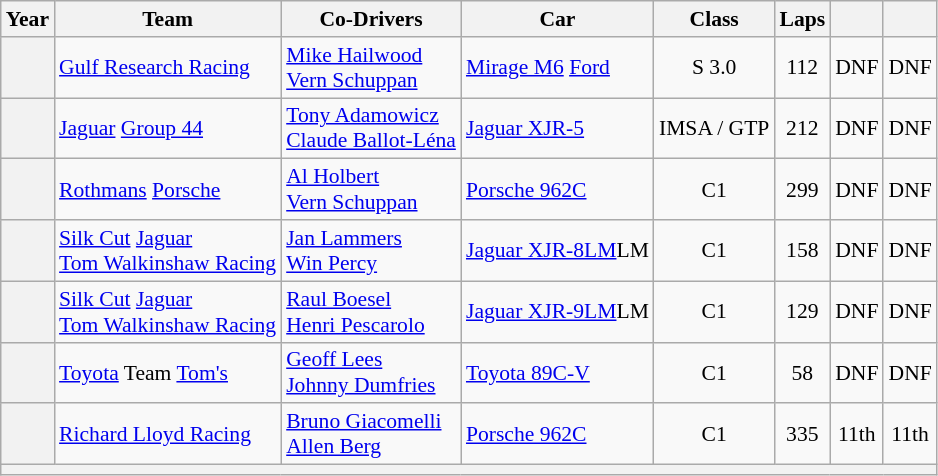<table class="wikitable" style="text-align:center; font-size:90%">
<tr>
<th>Year</th>
<th>Team</th>
<th>Co-Drivers</th>
<th>Car</th>
<th>Class</th>
<th>Laps</th>
<th></th>
<th></th>
</tr>
<tr>
<th></th>
<td align="left" nowrap> <a href='#'>Gulf Research Racing</a></td>
<td align="left" nowrap> <a href='#'>Mike Hailwood</a><br> <a href='#'>Vern Schuppan</a></td>
<td align="left" nowrap><a href='#'>Mirage M6</a> <a href='#'>Ford</a></td>
<td nowrap>S 3.0</td>
<td>112</td>
<td>DNF</td>
<td>DNF</td>
</tr>
<tr>
<th></th>
<td align="left" nowrap> <a href='#'>Jaguar</a> <a href='#'>Group 44</a></td>
<td align="left" nowrap> <a href='#'>Tony Adamowicz</a><br> <a href='#'>Claude Ballot-Léna</a></td>
<td align="left" nowrap><a href='#'>Jaguar XJR-5</a></td>
<td nowrap>IMSA / GTP</td>
<td>212</td>
<td>DNF</td>
<td>DNF</td>
</tr>
<tr>
<th></th>
<td align="left" nowrap> <a href='#'>Rothmans</a> <a href='#'>Porsche</a></td>
<td align="left" nowrap> <a href='#'>Al Holbert</a><br> <a href='#'>Vern Schuppan</a></td>
<td align="left" nowrap><a href='#'>Porsche 962C</a></td>
<td>C1</td>
<td>299</td>
<td>DNF</td>
<td>DNF</td>
</tr>
<tr>
<th></th>
<td align="left" nowrap> <a href='#'>Silk Cut</a> <a href='#'>Jaguar</a><br> <a href='#'>Tom Walkinshaw Racing</a></td>
<td align="left" nowrap> <a href='#'>Jan Lammers</a><br> <a href='#'>Win Percy</a></td>
<td align="left" nowrap><a href='#'>Jaguar XJR-8LM</a>LM</td>
<td>C1</td>
<td>158</td>
<td>DNF</td>
<td>DNF</td>
</tr>
<tr>
<th></th>
<td align="left" nowrap> <a href='#'>Silk Cut</a> <a href='#'>Jaguar</a><br> <a href='#'>Tom Walkinshaw Racing</a></td>
<td align="left" nowrap> <a href='#'>Raul Boesel</a><br> <a href='#'>Henri Pescarolo</a></td>
<td align="left" nowrap><a href='#'>Jaguar XJR-9LM</a>LM</td>
<td>C1</td>
<td>129</td>
<td>DNF</td>
<td>DNF</td>
</tr>
<tr>
<th></th>
<td align="left" nowrap> <a href='#'>Toyota</a> Team <a href='#'>Tom's</a></td>
<td align="left" nowrap> <a href='#'>Geoff Lees</a><br> <a href='#'>Johnny Dumfries</a></td>
<td align="left" nowrap><a href='#'>Toyota 89C-V</a></td>
<td>C1</td>
<td>58</td>
<td>DNF</td>
<td>DNF</td>
</tr>
<tr>
<th></th>
<td align="left" nowrap> <a href='#'>Richard Lloyd Racing</a></td>
<td align="left" nowrap> <a href='#'>Bruno Giacomelli</a><br> <a href='#'>Allen Berg</a></td>
<td align="left" nowrap><a href='#'>Porsche 962C</a></td>
<td>C1</td>
<td>335</td>
<td>11th</td>
<td>11th</td>
</tr>
<tr>
<th colspan="8"></th>
</tr>
</table>
